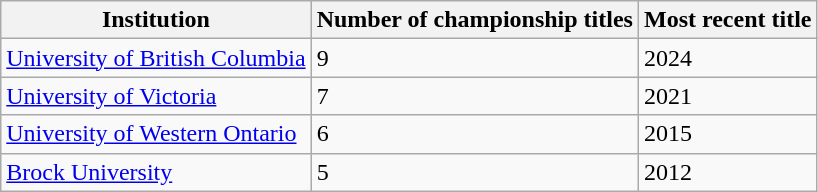<table class="wikitable">
<tr>
<th>Institution</th>
<th>Number of championship titles</th>
<th>Most recent title</th>
</tr>
<tr>
<td><a href='#'>University of British Columbia</a></td>
<td>9</td>
<td>2024</td>
</tr>
<tr>
<td><a href='#'>University of Victoria</a></td>
<td>7</td>
<td>2021</td>
</tr>
<tr>
<td><a href='#'>University of Western Ontario</a></td>
<td>6</td>
<td>2015</td>
</tr>
<tr>
<td><a href='#'>Brock University</a></td>
<td>5</td>
<td>2012</td>
</tr>
</table>
